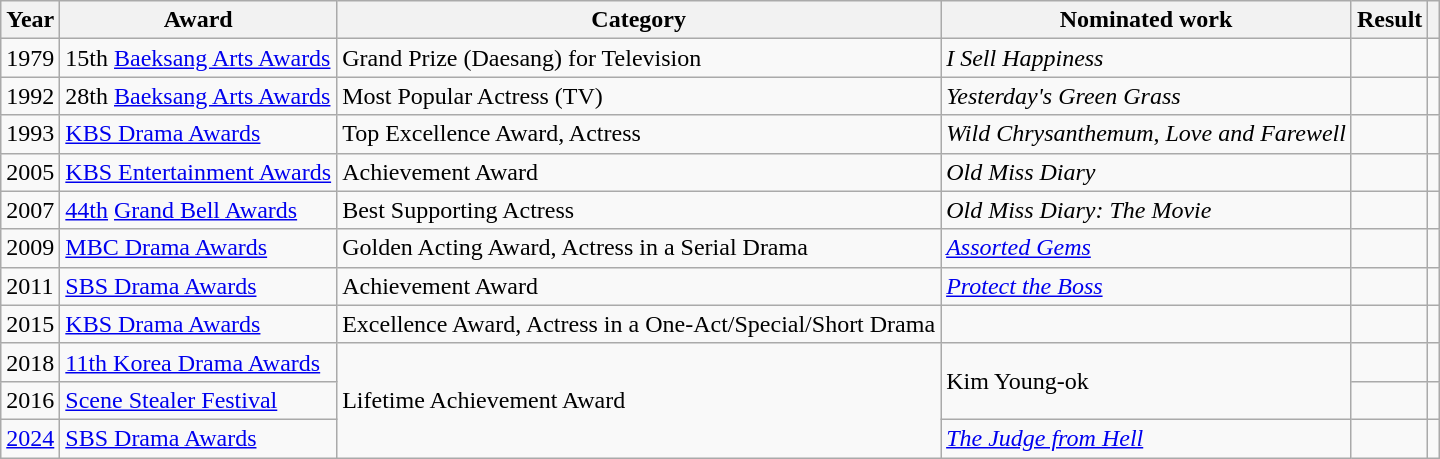<table class="wikitable sortable">
<tr>
<th>Year</th>
<th>Award</th>
<th>Category</th>
<th>Nominated work</th>
<th>Result</th>
<th></th>
</tr>
<tr>
<td>1979</td>
<td>15th <a href='#'>Baeksang Arts Awards</a></td>
<td>Grand Prize (Daesang) for Television</td>
<td><em>I Sell Happiness</em></td>
<td></td>
<td></td>
</tr>
<tr>
<td>1992</td>
<td>28th <a href='#'>Baeksang Arts Awards</a></td>
<td>Most Popular Actress (TV)</td>
<td><em>Yesterday's Green Grass</em></td>
<td></td>
<td></td>
</tr>
<tr>
<td>1993</td>
<td><a href='#'>KBS Drama Awards</a></td>
<td>Top Excellence Award, Actress</td>
<td><em>Wild Chrysanthemum</em>, <em>Love and Farewell</em></td>
<td></td>
<td></td>
</tr>
<tr>
<td>2005</td>
<td><a href='#'>KBS Entertainment Awards</a></td>
<td>Achievement Award</td>
<td><em>Old Miss Diary</em></td>
<td></td>
<td></td>
</tr>
<tr>
<td>2007</td>
<td><a href='#'>44th</a> <a href='#'>Grand Bell Awards</a></td>
<td>Best Supporting Actress</td>
<td><em>Old Miss Diary: The Movie</em></td>
<td></td>
<td></td>
</tr>
<tr>
<td>2009</td>
<td><a href='#'>MBC Drama Awards</a></td>
<td>Golden Acting Award, Actress in a Serial Drama</td>
<td><em><a href='#'>Assorted Gems</a></em></td>
<td></td>
<td></td>
</tr>
<tr>
<td>2011</td>
<td><a href='#'>SBS Drama Awards</a></td>
<td>Achievement Award</td>
<td><em><a href='#'>Protect the Boss</a></em></td>
<td></td>
<td></td>
</tr>
<tr>
<td>2015</td>
<td><a href='#'>KBS Drama Awards</a></td>
<td>Excellence Award, Actress in a One-Act/Special/Short Drama</td>
<td><em></em></td>
<td></td>
<td></td>
</tr>
<tr>
<td>2018</td>
<td><a href='#'>11th Korea Drama Awards</a></td>
<td rowspan="3">Lifetime Achievement Award</td>
<td rowspan="2">Kim Young-ok</td>
<td></td>
<td></td>
</tr>
<tr>
<td>2016</td>
<td><a href='#'>Scene Stealer Festival</a></td>
<td></td>
<td></td>
</tr>
<tr>
<td><a href='#'>2024</a></td>
<td><a href='#'>SBS Drama Awards</a></td>
<td><em><a href='#'>The Judge from Hell</a></em></td>
<td></td>
<td></td>
</tr>
</table>
